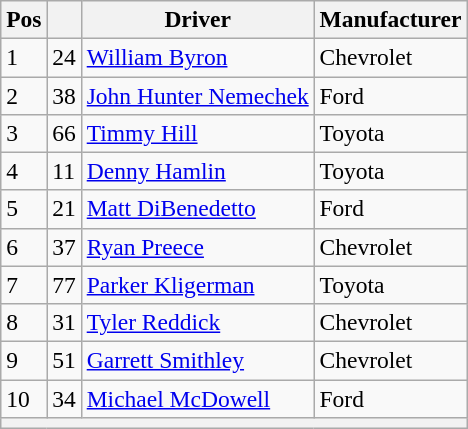<table class="wikitable" style="font-size:98%">
<tr>
<th>Pos</th>
<th></th>
<th>Driver</th>
<th>Manufacturer</th>
</tr>
<tr>
<td>1</td>
<td>24</td>
<td><a href='#'>William Byron</a></td>
<td>Chevrolet</td>
</tr>
<tr>
<td>2</td>
<td>38</td>
<td><a href='#'>John Hunter Nemechek</a></td>
<td>Ford</td>
</tr>
<tr>
<td>3</td>
<td>66</td>
<td><a href='#'>Timmy Hill</a></td>
<td>Toyota</td>
</tr>
<tr>
<td>4</td>
<td>11</td>
<td><a href='#'>Denny Hamlin</a></td>
<td>Toyota</td>
</tr>
<tr>
<td>5</td>
<td>21</td>
<td><a href='#'>Matt DiBenedetto</a></td>
<td>Ford</td>
</tr>
<tr>
<td>6</td>
<td>37</td>
<td><a href='#'>Ryan Preece</a></td>
<td>Chevrolet</td>
</tr>
<tr>
<td>7</td>
<td>77</td>
<td><a href='#'>Parker Kligerman</a></td>
<td>Toyota</td>
</tr>
<tr>
<td>8</td>
<td>31</td>
<td><a href='#'>Tyler Reddick</a></td>
<td>Chevrolet</td>
</tr>
<tr>
<td>9</td>
<td>51</td>
<td><a href='#'>Garrett Smithley</a></td>
<td>Chevrolet</td>
</tr>
<tr>
<td>10</td>
<td>34</td>
<td><a href='#'>Michael McDowell</a></td>
<td>Ford</td>
</tr>
<tr>
<th colspan=4></th>
</tr>
</table>
